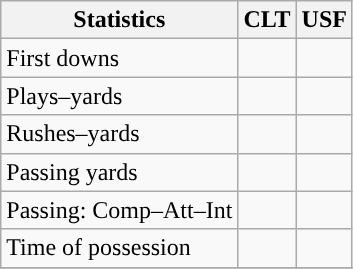<table class="wikitable" style="float: left;">
<tr>
<th>Statistics</th>
<th>CLT</th>
<th>USF</th>
</tr>
<tr>
<td>First downs</td>
<td></td>
<td></td>
</tr>
<tr>
<td>Plays–yards</td>
<td></td>
<td></td>
</tr>
<tr>
<td>Rushes–yards</td>
<td></td>
<td></td>
</tr>
<tr>
<td>Passing yards</td>
<td></td>
<td></td>
</tr>
<tr>
<td>Passing: Comp–Att–Int</td>
<td></td>
<td></td>
</tr>
<tr>
<td>Time of possession</td>
<td></td>
<td></td>
</tr>
<tr>
</tr>
</table>
